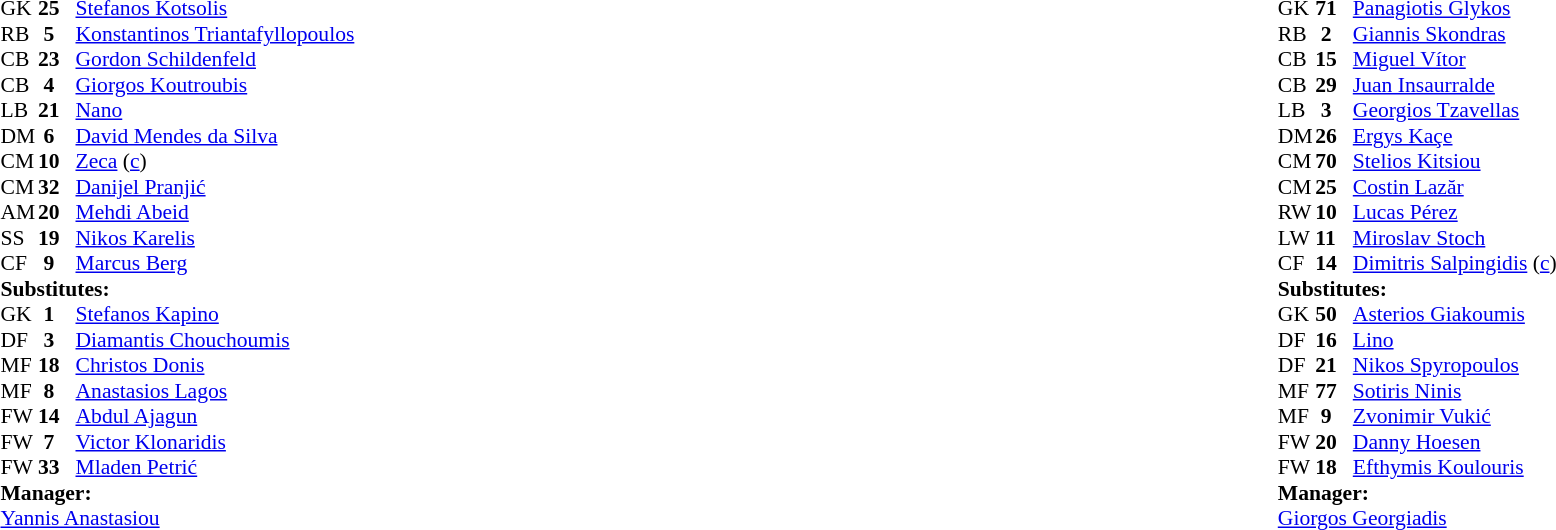<table width="100%">
<tr>
<td valign="top" width="50%"><br><table style="font-size: 90%" cellspacing="0" cellpadding="0">
<tr>
<th width="25"></th>
<th width="25"></th>
</tr>
<tr>
<td>GK</td>
<td><strong>25</strong></td>
<td> <a href='#'>Stefanos Kotsolis</a></td>
</tr>
<tr>
<td>RB</td>
<td><strong> 5</strong></td>
<td> <a href='#'>Konstantinos Triantafyllopoulos</a></td>
</tr>
<tr>
<td>CB</td>
<td><strong>23</strong></td>
<td> <a href='#'>Gordon Schildenfeld</a></td>
</tr>
<tr>
<td>CB</td>
<td><strong> 4</strong></td>
<td> <a href='#'>Giorgos Koutroubis</a></td>
<td></td>
</tr>
<tr>
<td>LB</td>
<td><strong>21</strong></td>
<td> <a href='#'>Nano</a></td>
</tr>
<tr>
<td>DM</td>
<td><strong> 6</strong></td>
<td> <a href='#'>David Mendes da Silva</a></td>
</tr>
<tr>
<td>CM</td>
<td><strong>10</strong></td>
<td> <a href='#'>Zeca</a> (<a href='#'>c</a>)</td>
<td></td>
</tr>
<tr>
<td>CM</td>
<td><strong>32</strong></td>
<td> <a href='#'>Danijel Pranjić</a></td>
</tr>
<tr>
<td>AM</td>
<td><strong>20</strong></td>
<td> <a href='#'>Mehdi Abeid</a></td>
<td></td>
<td> </td>
</tr>
<tr>
<td>SS</td>
<td><strong>19</strong></td>
<td> <a href='#'>Nikos Karelis</a></td>
<td></td>
<td> </td>
</tr>
<tr>
<td>CF</td>
<td><strong> 9</strong></td>
<td> <a href='#'>Marcus Berg</a></td>
<td></td>
<td> </td>
</tr>
<tr>
<td colspan=4><strong>Substitutes:</strong></td>
</tr>
<tr>
<td>GK</td>
<td><strong> 1</strong></td>
<td> <a href='#'>Stefanos Kapino</a></td>
</tr>
<tr>
<td>DF</td>
<td><strong> 3</strong></td>
<td> <a href='#'>Diamantis Chouchoumis</a></td>
</tr>
<tr>
<td>MF</td>
<td><strong>18</strong></td>
<td> <a href='#'>Christos Donis</a></td>
</tr>
<tr>
<td>MF</td>
<td><strong> 8</strong></td>
<td> <a href='#'>Anastasios Lagos</a></td>
<td></td>
<td> </td>
</tr>
<tr>
<td>FW</td>
<td><strong>14</strong></td>
<td> <a href='#'>Abdul Ajagun</a></td>
<td></td>
<td> </td>
</tr>
<tr>
<td>FW</td>
<td><strong> 7</strong></td>
<td> <a href='#'>Victor Klonaridis</a></td>
</tr>
<tr>
<td>FW</td>
<td><strong>33</strong></td>
<td> <a href='#'>Mladen Petrić</a></td>
<td></td>
<td></td>
</tr>
<tr>
<td colspan=4><strong>Manager:</strong></td>
</tr>
<tr>
<td colspan="4"> <a href='#'>Yannis Anastasiou</a></td>
</tr>
</table>
</td>
<td valign="top" width="50%"><br><table style="font-size: 90%" cellspacing="0" cellpadding="0" align="center">
<tr>
<th width="25"></th>
<th width="25"></th>
</tr>
<tr>
<td>GK</td>
<td><strong>71</strong></td>
<td> <a href='#'>Panagiotis Glykos</a></td>
</tr>
<tr>
<td>RB</td>
<td><strong> 2</strong></td>
<td> <a href='#'>Giannis Skondras</a></td>
<td></td>
<td></td>
</tr>
<tr>
<td>CB</td>
<td><strong>15</strong></td>
<td> <a href='#'>Miguel Vítor</a></td>
</tr>
<tr>
<td>CB</td>
<td><strong>29</strong></td>
<td> <a href='#'>Juan Insaurralde</a></td>
</tr>
<tr>
<td>LB</td>
<td><strong> 3</strong></td>
<td> <a href='#'>Georgios Tzavellas</a></td>
</tr>
<tr>
<td>DM</td>
<td><strong>26</strong></td>
<td> <a href='#'>Ergys Kaçe</a></td>
<td></td>
</tr>
<tr>
<td>CM</td>
<td><strong>70</strong></td>
<td> <a href='#'>Stelios Kitsiou</a></td>
</tr>
<tr>
<td>CM</td>
<td><strong>25</strong></td>
<td> <a href='#'>Costin Lazăr</a></td>
<td></td>
<td></td>
</tr>
<tr>
<td>RW</td>
<td><strong>10</strong></td>
<td> <a href='#'>Lucas Pérez</a></td>
<td></td>
<td></td>
</tr>
<tr>
<td>LW</td>
<td><strong>11</strong></td>
<td> <a href='#'>Miroslav Stoch</a></td>
</tr>
<tr>
<td>CF</td>
<td><strong>14</strong></td>
<td> <a href='#'>Dimitris Salpingidis</a> (<a href='#'>c</a>)</td>
</tr>
<tr>
<td colspan=4><strong>Substitutes:</strong></td>
</tr>
<tr>
<td>GK</td>
<td><strong>50</strong></td>
<td> <a href='#'>Asterios Giakoumis</a></td>
</tr>
<tr>
<td>DF</td>
<td><strong>16</strong></td>
<td> <a href='#'>Lino</a></td>
<td></td>
<td></td>
</tr>
<tr>
<td>DF</td>
<td><strong>21</strong></td>
<td> <a href='#'>Nikos Spyropoulos</a></td>
</tr>
<tr>
<td>MF</td>
<td><strong>77</strong></td>
<td> <a href='#'>Sotiris Ninis</a></td>
</tr>
<tr>
<td>MF</td>
<td><strong> 9</strong></td>
<td> <a href='#'>Zvonimir Vukić</a></td>
<td></td>
<td></td>
</tr>
<tr>
<td>FW</td>
<td><strong>20</strong></td>
<td> <a href='#'>Danny Hoesen</a></td>
</tr>
<tr>
<td>FW</td>
<td><strong>18</strong></td>
<td> <a href='#'>Efthymis Koulouris</a></td>
<td></td>
<td></td>
</tr>
<tr>
<td colspan=4><strong>Manager:</strong></td>
</tr>
<tr>
<td colspan="4"> <a href='#'>Giorgos Georgiadis</a></td>
</tr>
</table>
</td>
</tr>
</table>
